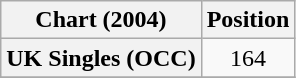<table class="wikitable plainrowheaders" style="text-align:center;">
<tr>
<th scope="col">Chart (2004)</th>
<th scope="col">Position</th>
</tr>
<tr>
<th scope="row">UK Singles (OCC)</th>
<td>164</td>
</tr>
<tr>
</tr>
</table>
